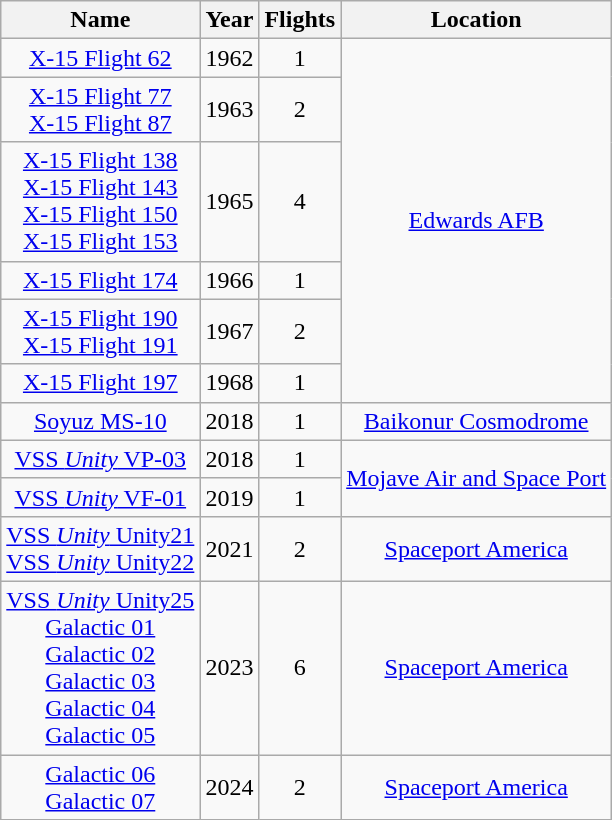<table class="wikitable floatright" style="text-align:center;">
<tr>
<th>Name</th>
<th>Year</th>
<th>Flights</th>
<th>Location</th>
</tr>
<tr>
<td><a href='#'>X-15 Flight 62</a></td>
<td>1962</td>
<td>1</td>
<td rowspan="6"><a href='#'>Edwards AFB</a></td>
</tr>
<tr>
<td><a href='#'>X-15 Flight 77</a> <br> <a href='#'>X-15 Flight 87</a></td>
<td>1963</td>
<td>2</td>
</tr>
<tr>
<td><a href='#'>X-15 Flight 138</a> <br> <a href='#'>X-15 Flight 143</a> <br> <a href='#'>X-15 Flight 150</a> <br> <a href='#'>X-15 Flight 153</a></td>
<td>1965</td>
<td>4</td>
</tr>
<tr>
<td><a href='#'>X-15 Flight 174</a></td>
<td>1966</td>
<td>1</td>
</tr>
<tr>
<td><a href='#'>X-15 Flight 190</a> <br> <a href='#'>X-15 Flight 191</a></td>
<td>1967</td>
<td>2</td>
</tr>
<tr>
<td><a href='#'>X-15 Flight 197</a></td>
<td>1968</td>
<td>1</td>
</tr>
<tr>
<td><a href='#'>Soyuz MS-10</a></td>
<td>2018</td>
<td>1</td>
<td><a href='#'>Baikonur Cosmodrome</a></td>
</tr>
<tr>
<td><a href='#'>VSS <em>Unity</em> VP-03</a></td>
<td>2018</td>
<td>1</td>
<td rowspan="2"><a href='#'>Mojave Air and Space Port</a></td>
</tr>
<tr>
<td><a href='#'>VSS <em>Unity</em> VF-01</a></td>
<td>2019</td>
<td>1</td>
</tr>
<tr>
<td><a href='#'>VSS <em>Unity</em> Unity21</a><br><a href='#'>VSS <em>Unity</em> Unity22</a></td>
<td>2021</td>
<td>2</td>
<td><a href='#'>Spaceport America</a></td>
</tr>
<tr>
<td><a href='#'>VSS <em>Unity</em> Unity25</a><br><a href='#'>Galactic 01</a><br><a href='#'>Galactic 02</a><br><a href='#'>Galactic 03</a><br><a href='#'>Galactic 04</a><br><a href='#'>Galactic 05</a></td>
<td>2023</td>
<td>6</td>
<td><a href='#'>Spaceport America</a></td>
</tr>
<tr>
<td><a href='#'>Galactic 06</a><br><a href='#'>Galactic 07</a></td>
<td>2024</td>
<td>2</td>
<td><a href='#'>Spaceport America</a></td>
</tr>
</table>
